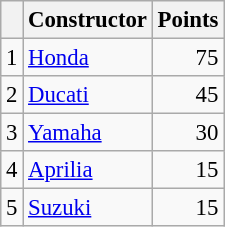<table class="wikitable" style="font-size: 95%;">
<tr>
<th></th>
<th>Constructor</th>
<th>Points</th>
</tr>
<tr>
<td align=center>1</td>
<td> <a href='#'>Honda</a></td>
<td align=right>75</td>
</tr>
<tr>
<td align=center>2</td>
<td> <a href='#'>Ducati</a></td>
<td align=right>45</td>
</tr>
<tr>
<td align=center>3</td>
<td> <a href='#'>Yamaha</a></td>
<td align=right>30</td>
</tr>
<tr>
<td align=center>4</td>
<td> <a href='#'>Aprilia</a></td>
<td align=right>15</td>
</tr>
<tr>
<td align=center>5</td>
<td> <a href='#'>Suzuki</a></td>
<td align=right>15</td>
</tr>
</table>
